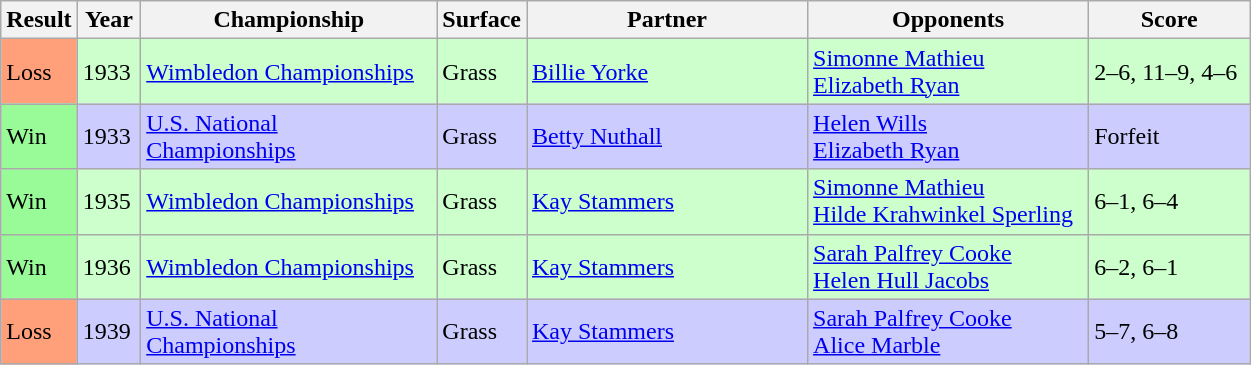<table class="sortable wikitable">
<tr>
<th style="width:40px">Result</th>
<th style="width:35px">Year</th>
<th style="width:190px">Championship</th>
<th style="width:50px">Surface</th>
<th style="width:180px">Partner</th>
<th style="width:180px">Opponents</th>
<th style="width:100px" class="unsortable">Score</th>
</tr>
<tr style="background:#cfc;">
<td style="background:#ffa07a;">Loss</td>
<td>1933</td>
<td><a href='#'>Wimbledon Championships</a></td>
<td>Grass</td>
<td> <a href='#'>Billie Yorke</a></td>
<td>  <a href='#'>Simonne Mathieu</a><br>   <a href='#'>Elizabeth Ryan</a></td>
<td>2–6, 11–9, 4–6</td>
</tr>
<tr style="background:#ccf;">
<td style="background:#98fb98;">Win</td>
<td>1933</td>
<td><a href='#'>U.S. National Championships</a></td>
<td>Grass</td>
<td> <a href='#'>Betty Nuthall</a></td>
<td> <a href='#'>Helen Wills</a><br>  <a href='#'>Elizabeth Ryan</a></td>
<td>Forfeit</td>
</tr>
<tr style="background:#cfc;">
<td style="background:#98fb98;">Win</td>
<td>1935</td>
<td><a href='#'>Wimbledon Championships</a></td>
<td>Grass</td>
<td>  <a href='#'>Kay Stammers</a></td>
<td> <a href='#'>Simonne Mathieu</a><br>  <a href='#'>Hilde Krahwinkel Sperling</a></td>
<td>6–1, 6–4</td>
</tr>
<tr style="background:#cfc;">
<td style="background:#98fb98;">Win</td>
<td>1936</td>
<td><a href='#'>Wimbledon Championships</a></td>
<td>Grass</td>
<td> <a href='#'>Kay Stammers</a></td>
<td> <a href='#'>Sarah Palfrey Cooke</a><br>  <a href='#'>Helen Hull Jacobs</a></td>
<td>6–2, 6–1</td>
</tr>
<tr style="background:#ccf;">
<td style="background:#ffa07a;">Loss</td>
<td>1939</td>
<td><a href='#'>U.S. National Championships</a></td>
<td>Grass</td>
<td> <a href='#'>Kay Stammers</a></td>
<td> <a href='#'>Sarah Palfrey Cooke</a><br>  <a href='#'>Alice Marble</a></td>
<td>5–7, 6–8</td>
</tr>
</table>
